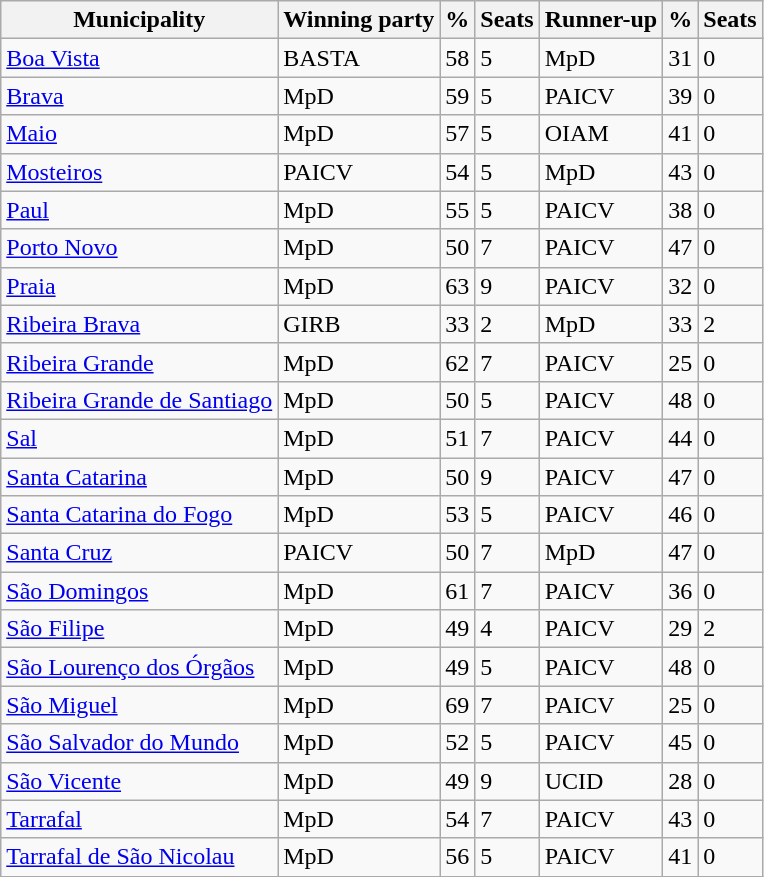<table class="wikitable sortable">
<tr>
<th>Municipality</th>
<th>Winning party</th>
<th>%</th>
<th>Seats</th>
<th>Runner-up</th>
<th>%</th>
<th>Seats</th>
</tr>
<tr>
<td><a href='#'>Boa Vista</a></td>
<td>BASTA</td>
<td>58</td>
<td>5</td>
<td>MpD</td>
<td>31</td>
<td>0</td>
</tr>
<tr>
<td><a href='#'>Brava</a></td>
<td>MpD</td>
<td>59</td>
<td>5</td>
<td>PAICV</td>
<td>39</td>
<td>0</td>
</tr>
<tr>
<td><a href='#'>Maio</a></td>
<td>MpD</td>
<td>57</td>
<td>5</td>
<td>OIAM</td>
<td>41</td>
<td>0</td>
</tr>
<tr>
<td><a href='#'>Mosteiros</a></td>
<td>PAICV</td>
<td>54</td>
<td>5</td>
<td>MpD</td>
<td>43</td>
<td>0</td>
</tr>
<tr>
<td><a href='#'>Paul</a></td>
<td>MpD</td>
<td>55</td>
<td>5</td>
<td>PAICV</td>
<td>38</td>
<td>0</td>
</tr>
<tr>
<td><a href='#'>Porto Novo</a></td>
<td>MpD</td>
<td>50</td>
<td>7</td>
<td>PAICV</td>
<td>47</td>
<td>0</td>
</tr>
<tr>
<td><a href='#'>Praia</a></td>
<td>MpD</td>
<td>63</td>
<td>9</td>
<td>PAICV</td>
<td>32</td>
<td>0</td>
</tr>
<tr>
<td><a href='#'>Ribeira Brava</a></td>
<td>GIRB</td>
<td>33</td>
<td>2</td>
<td>MpD</td>
<td>33</td>
<td>2</td>
</tr>
<tr>
<td><a href='#'>Ribeira Grande</a></td>
<td>MpD</td>
<td>62</td>
<td>7</td>
<td>PAICV</td>
<td>25</td>
<td>0</td>
</tr>
<tr>
<td><a href='#'>Ribeira Grande de Santiago</a></td>
<td>MpD</td>
<td>50</td>
<td>5</td>
<td>PAICV</td>
<td>48</td>
<td>0</td>
</tr>
<tr>
<td><a href='#'>Sal</a></td>
<td>MpD</td>
<td>51</td>
<td>7</td>
<td>PAICV</td>
<td>44</td>
<td>0</td>
</tr>
<tr>
<td><a href='#'>Santa Catarina</a></td>
<td>MpD</td>
<td>50</td>
<td>9</td>
<td>PAICV</td>
<td>47</td>
<td>0</td>
</tr>
<tr>
<td><a href='#'>Santa Catarina do Fogo</a></td>
<td>MpD</td>
<td>53</td>
<td>5</td>
<td>PAICV</td>
<td>46</td>
<td>0</td>
</tr>
<tr>
<td><a href='#'>Santa Cruz</a></td>
<td>PAICV</td>
<td>50</td>
<td>7</td>
<td>MpD</td>
<td>47</td>
<td>0</td>
</tr>
<tr>
<td><a href='#'>São Domingos</a></td>
<td>MpD</td>
<td>61</td>
<td>7</td>
<td>PAICV</td>
<td>36</td>
<td>0</td>
</tr>
<tr>
<td><a href='#'>São Filipe</a></td>
<td>MpD</td>
<td>49</td>
<td>4</td>
<td>PAICV</td>
<td>29</td>
<td>2</td>
</tr>
<tr>
<td><a href='#'>São Lourenço dos Órgãos</a></td>
<td>MpD</td>
<td>49</td>
<td>5</td>
<td>PAICV</td>
<td>48</td>
<td>0</td>
</tr>
<tr>
<td><a href='#'>São Miguel</a></td>
<td>MpD</td>
<td>69</td>
<td>7</td>
<td>PAICV</td>
<td>25</td>
<td>0</td>
</tr>
<tr>
<td><a href='#'>São Salvador do Mundo</a></td>
<td>MpD</td>
<td>52</td>
<td>5</td>
<td>PAICV</td>
<td>45</td>
<td>0</td>
</tr>
<tr>
<td><a href='#'>São Vicente</a></td>
<td>MpD</td>
<td>49</td>
<td>9</td>
<td>UCID</td>
<td>28</td>
<td>0</td>
</tr>
<tr>
<td><a href='#'>Tarrafal</a></td>
<td>MpD</td>
<td>54</td>
<td>7</td>
<td>PAICV</td>
<td>43</td>
<td>0</td>
</tr>
<tr>
<td><a href='#'>Tarrafal de São Nicolau</a></td>
<td>MpD</td>
<td>56</td>
<td>5</td>
<td>PAICV</td>
<td>41</td>
<td>0</td>
</tr>
</table>
